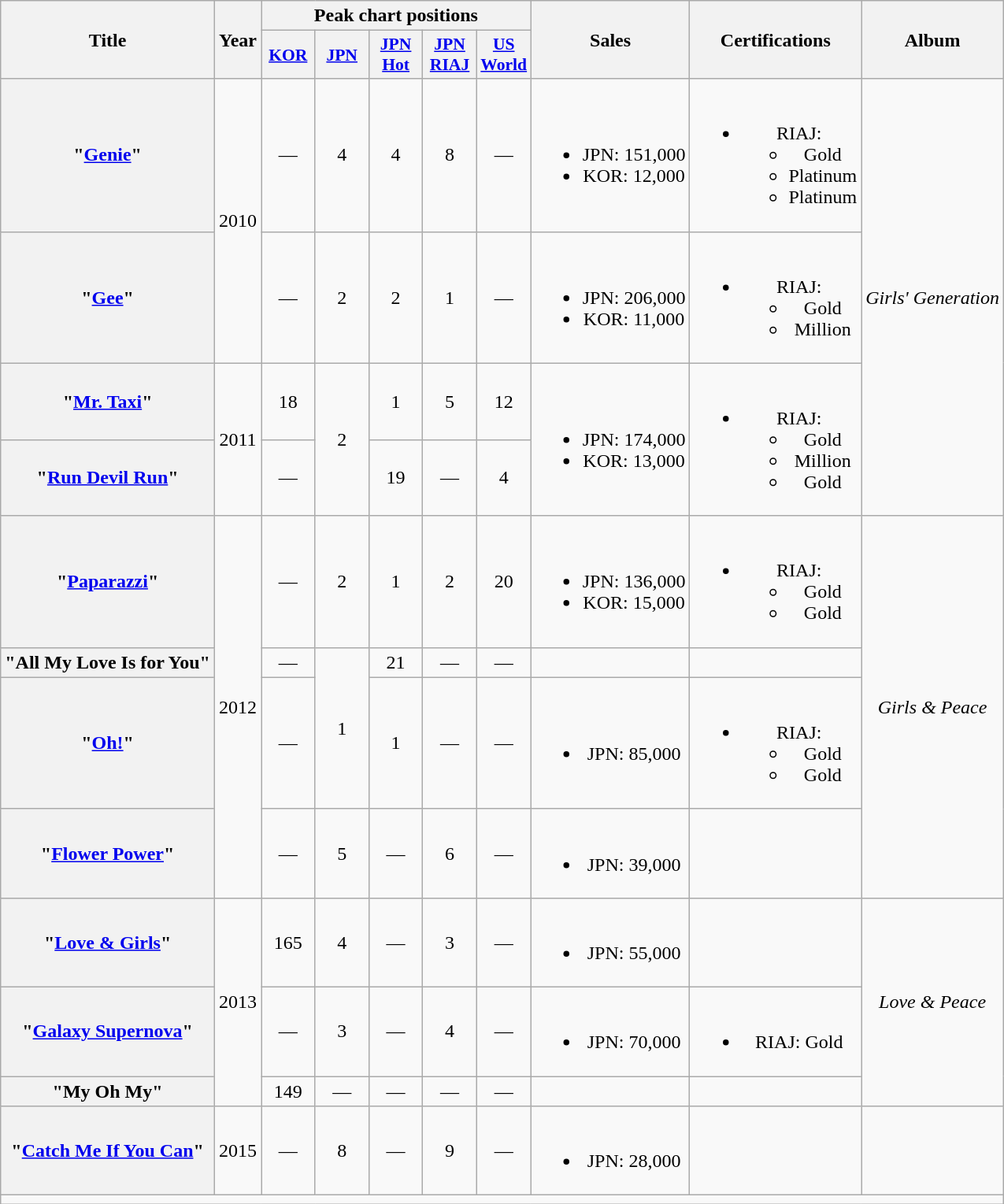<table class="wikitable plainrowheaders" style="text-align:center">
<tr>
<th scope="col" rowspan="2">Title</th>
<th scope="col" rowspan="2">Year</th>
<th scope="col" colspan="5">Peak chart positions</th>
<th scope="col" rowspan="2">Sales</th>
<th scope="col" rowspan="2">Certifications</th>
<th scope="col" rowspan="2">Album</th>
</tr>
<tr>
<th scope="col" style="width:2.7em;font-size:90%;"><a href='#'>KOR</a><br></th>
<th scope="col" style="width:2.7em;font-size:90%;"><a href='#'>JPN</a><br></th>
<th scope="col" style="width:2.7em;font-size:90%;"><a href='#'>JPN<br>Hot</a><br></th>
<th scope="col" style="width:2.7em;font-size:90%;"><a href='#'>JPN<br>RIAJ</a><br></th>
<th scope="col" style="width:2.7em;font-size:90%;"><a href='#'>US<br>World</a><br></th>
</tr>
<tr>
<th scope="row">"<a href='#'>Genie</a>"</th>
<td rowspan="2">2010</td>
<td>—</td>
<td>4</td>
<td>4</td>
<td>8</td>
<td>—</td>
<td><br><ul><li>JPN: 151,000 </li><li>KOR: 12,000 </li></ul></td>
<td><br><ul><li>RIAJ:<ul><li>Gold </li><li>Platinum </li><li>Platinum </li></ul></li></ul></td>
<td rowspan="4"><em>Girls' Generation</em><br></td>
</tr>
<tr>
<th scope="row">"<a href='#'>Gee</a>"</th>
<td>—</td>
<td>2</td>
<td>2</td>
<td>1</td>
<td>—</td>
<td><br><ul><li>JPN: 206,000 </li><li>KOR: 11,000 </li></ul></td>
<td><br><ul><li>RIAJ:<ul><li>Gold </li><li>Million </li></ul></li></ul></td>
</tr>
<tr>
<th scope="row">"<a href='#'>Mr. Taxi</a>"</th>
<td rowspan="2">2011</td>
<td>18</td>
<td rowspan="2">2</td>
<td>1</td>
<td>5</td>
<td>12</td>
<td rowspan="2"><br><ul><li>JPN: 174,000 </li><li>KOR: 13,000 </li></ul></td>
<td rowspan="2"><br><ul><li>RIAJ:<ul><li>Gold </li><li>Million </li><li>Gold </li></ul></li></ul></td>
</tr>
<tr>
<th scope="row">"<a href='#'>Run Devil Run</a>"</th>
<td>—</td>
<td>19</td>
<td>—</td>
<td>4</td>
</tr>
<tr>
<th scope="row">"<a href='#'>Paparazzi</a>"</th>
<td rowspan="4">2012</td>
<td>—</td>
<td>2</td>
<td>1</td>
<td>2</td>
<td>20</td>
<td><br><ul><li>JPN: 136,000 </li><li>KOR: 15,000 </li></ul></td>
<td><br><ul><li>RIAJ:<ul><li>Gold </li><li>Gold </li></ul></li></ul></td>
<td rowspan="4"><em>Girls & Peace</em></td>
</tr>
<tr>
<th scope="row">"All My Love Is for You"</th>
<td>—</td>
<td rowspan="2">1</td>
<td>21</td>
<td>—</td>
<td>—</td>
<td></td>
</tr>
<tr>
<th scope="row">"<a href='#'>Oh!</a>"</th>
<td>—</td>
<td>1</td>
<td>—</td>
<td>—</td>
<td><br><ul><li>JPN: 85,000 </li></ul></td>
<td><br><ul><li>RIAJ:<ul><li>Gold </li><li>Gold </li></ul></li></ul></td>
</tr>
<tr>
<th scope="row">"<a href='#'>Flower Power</a>"</th>
<td>—</td>
<td>5</td>
<td>—</td>
<td>6</td>
<td>—</td>
<td><br><ul><li>JPN: 39,000 </li></ul></td>
<td></td>
</tr>
<tr>
<th scope="row">"<a href='#'>Love & Girls</a>"</th>
<td rowspan="3">2013</td>
<td>165</td>
<td>4</td>
<td>—</td>
<td>3</td>
<td>—</td>
<td><br><ul><li>JPN: 55,000 </li></ul></td>
<td></td>
<td rowspan="3"><em>Love & Peace</em></td>
</tr>
<tr>
<th scope="row">"<a href='#'>Galaxy Supernova</a>"</th>
<td>—</td>
<td>3</td>
<td>—</td>
<td>4</td>
<td>—</td>
<td><br><ul><li>JPN: 70,000 </li></ul></td>
<td><br><ul><li>RIAJ: Gold </li></ul></td>
</tr>
<tr>
<th scope="row">"My Oh My"</th>
<td>149</td>
<td>—</td>
<td>—</td>
<td>—</td>
<td>—</td>
<td></td>
</tr>
<tr>
<th scope="row">"<a href='#'>Catch Me If You Can</a>"</th>
<td>2015</td>
<td>—</td>
<td>8</td>
<td>—</td>
<td>9</td>
<td>—</td>
<td><br><ul><li>JPN: 28,000 </li></ul></td>
<td></td>
<td></td>
</tr>
<tr>
<td colspan="10"></td>
</tr>
</table>
